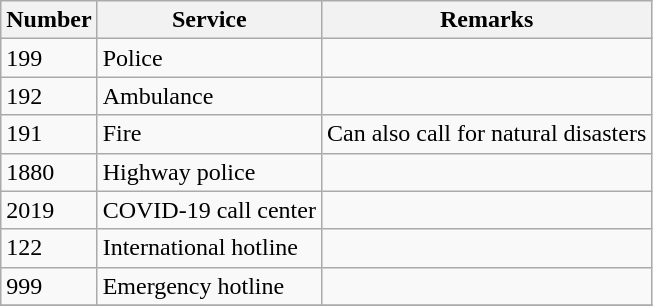<table class="wikitable sortable mw-collapsible">
<tr>
<th>Number</th>
<th>Service</th>
<th>Remarks</th>
</tr>
<tr>
<td>199</td>
<td>Police</td>
<td></td>
</tr>
<tr>
<td>192</td>
<td>Ambulance</td>
<td></td>
</tr>
<tr>
<td>191</td>
<td>Fire</td>
<td>Can also call for natural disasters</td>
</tr>
<tr>
<td>1880</td>
<td>Highway police</td>
<td></td>
</tr>
<tr>
<td>2019</td>
<td>COVID-19 call center</td>
<td></td>
</tr>
<tr>
<td>122</td>
<td>International hotline</td>
<td></td>
</tr>
<tr>
<td>999</td>
<td>Emergency hotline</td>
<td></td>
</tr>
<tr>
</tr>
</table>
